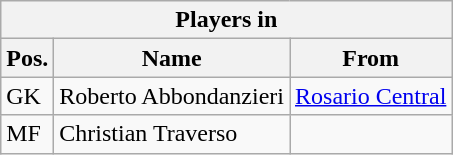<table class="wikitable">
<tr>
<th colspan="3">Players in</th>
</tr>
<tr>
<th>Pos.</th>
<th>Name</th>
<th>From</th>
</tr>
<tr>
<td>GK</td>
<td>Roberto Abbondanzieri</td>
<td><a href='#'>Rosario Central</a></td>
</tr>
<tr>
<td>MF</td>
<td>Christian Traverso</td>
<td></td>
</tr>
</table>
